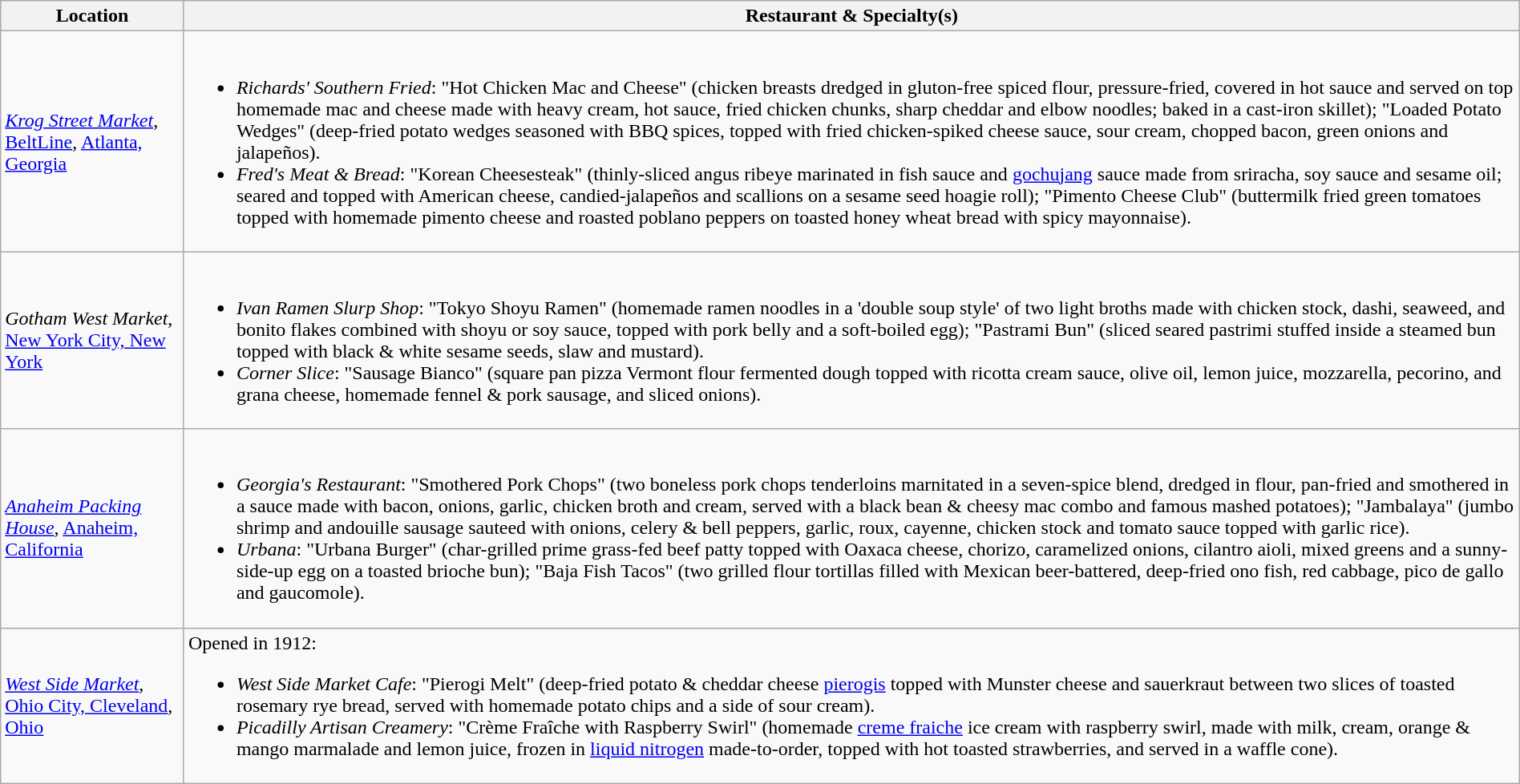<table class="wikitable" style="width:100%;">
<tr>
<th>Location</th>
<th>Restaurant & Specialty(s)</th>
</tr>
<tr>
<td><em><a href='#'>Krog Street Market</a></em>, <a href='#'>BeltLine</a>, <a href='#'>Atlanta, Georgia</a></td>
<td><br><ul><li><em>Richards' Southern Fried</em>: "Hot Chicken Mac and Cheese" (chicken breasts dredged in gluton-free spiced flour, pressure-fried, covered in hot sauce and served on top homemade mac and cheese made with heavy cream, hot sauce, fried chicken chunks, sharp cheddar and elbow noodles; baked in a cast-iron skillet); "Loaded Potato Wedges" (deep-fried potato wedges seasoned with BBQ spices, topped with fried chicken-spiked cheese sauce, sour cream, chopped bacon, green onions and jalapeños).</li><li><em>Fred's Meat & Bread</em>: "Korean Cheesesteak" (thinly-sliced angus ribeye marinated in fish sauce and <a href='#'>gochujang</a> sauce made from sriracha, soy sauce and sesame oil; seared and topped with American cheese, candied-jalapeños and scallions on a sesame seed hoagie roll); "Pimento Cheese Club" (buttermilk fried green tomatoes topped with homemade pimento cheese and roasted poblano peppers on toasted honey wheat bread with spicy mayonnaise).</li></ul></td>
</tr>
<tr>
<td><em>Gotham West Market</em>, <a href='#'>New York City, New York</a></td>
<td><br><ul><li><em>Ivan Ramen Slurp Shop</em>: "Tokyo Shoyu Ramen" (homemade ramen noodles in a 'double soup style' of two light broths made with chicken stock, dashi, seaweed, and bonito flakes combined with shoyu or soy sauce, topped with pork belly and a soft-boiled egg); "Pastrami  Bun" (sliced seared pastrimi stuffed inside a steamed bun topped with black & white sesame seeds, slaw and mustard).</li><li><em>Corner Slice</em>: "Sausage Bianco" (square pan pizza Vermont flour fermented dough topped with ricotta cream sauce, olive oil, lemon juice, mozzarella, pecorino, and grana cheese, homemade fennel & pork sausage, and sliced onions).</li></ul></td>
</tr>
<tr>
<td><em><a href='#'>Anaheim Packing House</a></em>, <a href='#'>Anaheim, California</a></td>
<td><br><ul><li><em>Georgia's Restaurant</em>: "Smothered Pork Chops" (two boneless pork chops tenderloins marnitated in a seven-spice blend, dredged in flour, pan-fried and smothered in a sauce made with bacon, onions, garlic, chicken broth and cream, served with a black bean & cheesy mac combo and famous mashed potatoes); "Jambalaya" (jumbo shrimp and andouille sausage sauteed with onions, celery & bell peppers, garlic, roux, cayenne, chicken stock and tomato sauce topped with garlic rice).</li><li><em>Urbana</em>: "Urbana Burger" (char-grilled prime grass-fed beef patty topped with Oaxaca cheese, chorizo, caramelized onions, cilantro aioli, mixed greens and a sunny-side-up egg on a toasted brioche bun); "Baja Fish Tacos" (two grilled flour tortillas filled with Mexican beer-battered, deep-fried ono fish, red cabbage, pico de gallo and gaucomole).</li></ul></td>
</tr>
<tr>
<td><em><a href='#'>West Side Market</a></em>, <a href='#'>Ohio City, Cleveland</a>, <a href='#'>Ohio</a></td>
<td>Opened in 1912:<br><ul><li><em>West Side Market Cafe</em>: "Pierogi Melt" (deep-fried potato & cheddar cheese <a href='#'>pierogis</a> topped with Munster cheese and sauerkraut between two slices of toasted rosemary rye bread, served with homemade potato chips and a side of sour cream).</li><li><em>Picadilly Artisan Creamery</em>: "Crème Fraîche with Raspberry Swirl" (homemade <a href='#'>creme fraiche</a> ice cream with raspberry swirl, made with milk, cream, orange & mango marmalade and lemon juice, frozen in <a href='#'>liquid nitrogen</a> made-to-order, topped with hot toasted strawberries, and served in a waffle cone).</li></ul></td>
</tr>
</table>
